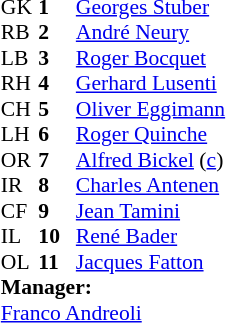<table cellspacing="0" cellpadding="0" style="font-size:90%; margin:auto;">
<tr>
<th width=25></th>
<th width=25></th>
</tr>
<tr>
<td>GK</td>
<td><strong>1</strong></td>
<td><a href='#'>Georges Stuber</a></td>
</tr>
<tr>
<td>RB</td>
<td><strong>2</strong></td>
<td><a href='#'>André Neury</a></td>
</tr>
<tr>
<td>LB</td>
<td><strong>3</strong></td>
<td><a href='#'>Roger Bocquet</a></td>
</tr>
<tr>
<td>RH</td>
<td><strong>4</strong></td>
<td><a href='#'>Gerhard Lusenti</a></td>
</tr>
<tr>
<td>CH</td>
<td><strong>5</strong></td>
<td><a href='#'>Oliver Eggimann</a></td>
</tr>
<tr>
<td>LH</td>
<td><strong>6</strong></td>
<td><a href='#'>Roger Quinche</a></td>
</tr>
<tr>
<td>OR</td>
<td><strong>7</strong></td>
<td><a href='#'>Alfred Bickel</a> (<a href='#'>c</a>)</td>
</tr>
<tr>
<td>IR</td>
<td><strong>8</strong></td>
<td><a href='#'>Charles Antenen</a></td>
</tr>
<tr>
<td>CF</td>
<td><strong>9</strong></td>
<td><a href='#'>Jean Tamini</a></td>
</tr>
<tr>
<td>IL</td>
<td><strong>10</strong></td>
<td><a href='#'>René Bader</a></td>
</tr>
<tr>
<td>OL</td>
<td><strong>11</strong></td>
<td><a href='#'>Jacques Fatton</a></td>
</tr>
<tr>
<td colspan=3><strong>Manager:</strong></td>
</tr>
<tr>
<td colspan=4><a href='#'>Franco Andreoli</a></td>
</tr>
</table>
